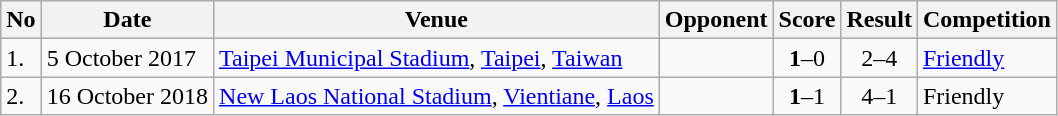<table class="wikitable" style="font-size:100%;">
<tr>
<th>No</th>
<th>Date</th>
<th>Venue</th>
<th>Opponent</th>
<th>Score</th>
<th>Result</th>
<th>Competition</th>
</tr>
<tr>
<td>1.</td>
<td>5 October 2017</td>
<td><a href='#'>Taipei Municipal Stadium</a>, <a href='#'>Taipei</a>, <a href='#'>Taiwan</a></td>
<td></td>
<td align=center><strong>1</strong>–0</td>
<td align=center>2–4</td>
<td><a href='#'>Friendly</a></td>
</tr>
<tr>
<td>2.</td>
<td>16 October 2018</td>
<td><a href='#'>New Laos National Stadium</a>, <a href='#'>Vientiane</a>, <a href='#'>Laos</a></td>
<td></td>
<td align=center><strong>1</strong>–1</td>
<td align=center>4–1</td>
<td>Friendly</td>
</tr>
</table>
